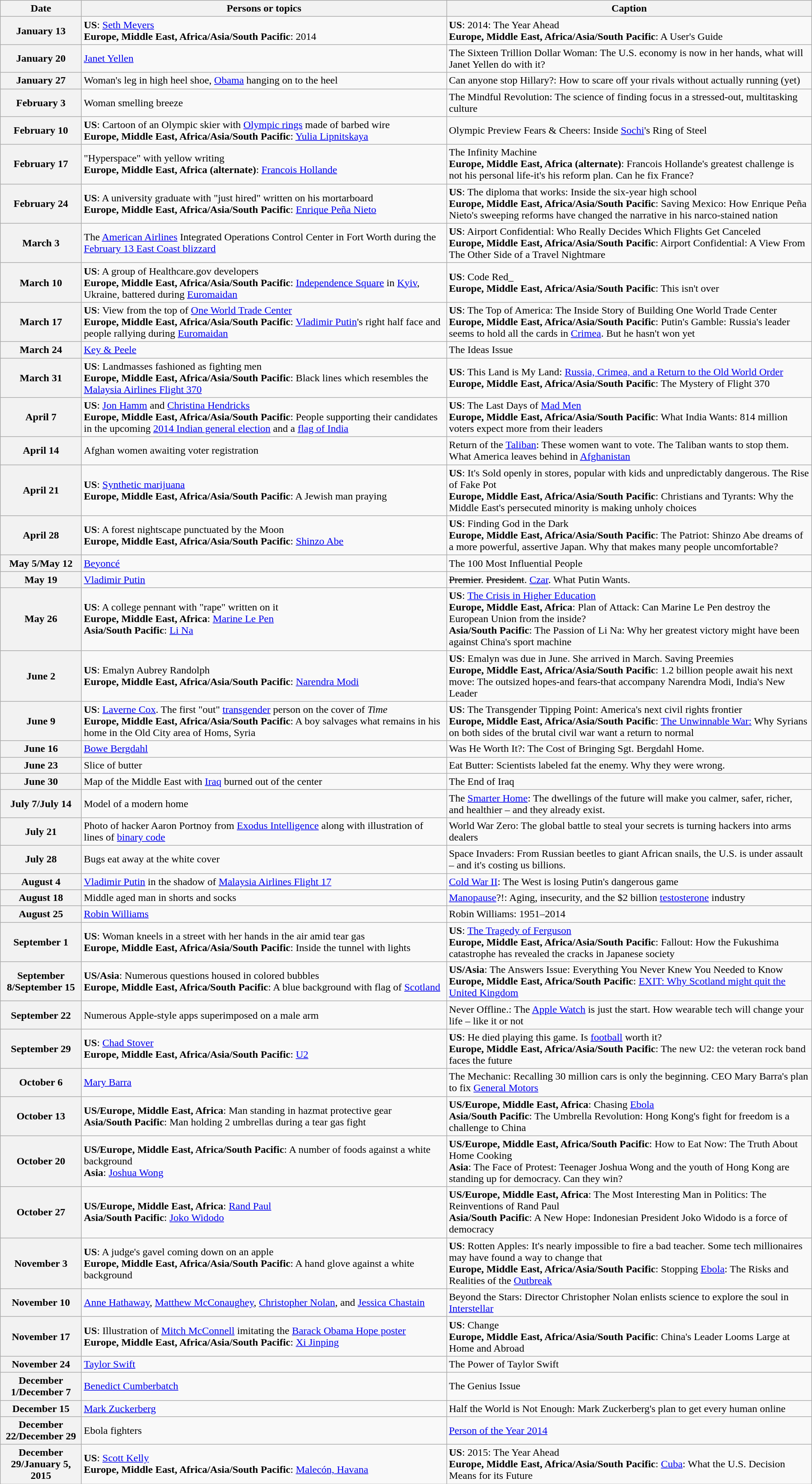<table class="wikitable sortable" style="width:100%;">
<tr>
<th width=10%>Date</th>
<th width=45%>Persons or topics</th>
<th width=45%>Caption</th>
</tr>
<tr>
<th>January 13</th>
<td><strong>US</strong>: <a href='#'>Seth Meyers</a><br> <strong>Europe, Middle East, Africa/Asia/South Pacific</strong>: 2014</td>
<td><strong>US</strong>: 2014: The Year Ahead<br> <strong>Europe, Middle East, Africa/Asia/South Pacific</strong>: A User's Guide</td>
</tr>
<tr>
<th>January 20</th>
<td><a href='#'>Janet Yellen</a></td>
<td>The Sixteen Trillion Dollar Woman: The U.S. economy is now in her hands, what will Janet Yellen do with it?</td>
</tr>
<tr>
<th>January 27</th>
<td>Woman's leg in high heel shoe, <a href='#'>Obama</a> hanging on to the heel</td>
<td>Can anyone stop Hillary?: How to scare off your rivals without actually running (yet)</td>
</tr>
<tr>
<th>February 3</th>
<td>Woman smelling breeze</td>
<td>The Mindful Revolution: The science of finding focus in a stressed-out, multitasking culture</td>
</tr>
<tr>
<th>February 10</th>
<td><strong>US</strong>: Cartoon of an Olympic skier with <a href='#'>Olympic rings</a> made of barbed wire<br> <strong>Europe, Middle East, Africa/Asia/South Pacific</strong>: <a href='#'>Yulia Lipnitskaya</a></td>
<td>Olympic Preview Fears & Cheers: Inside <a href='#'>Sochi</a>'s Ring of Steel</td>
</tr>
<tr>
<th>February 17</th>
<td>"Hyperspace" with yellow writing<br> <strong>Europe, Middle East, Africa (alternate)</strong>: <a href='#'>Francois Hollande</a></td>
<td>The Infinity Machine<br><strong>Europe, Middle East, Africa (alternate)</strong>: Francois Hollande's greatest challenge is not his personal life-it's his reform plan. Can he fix France?</td>
</tr>
<tr>
<th>February 24</th>
<td><strong>US</strong>: A university graduate with "just hired" written on his mortarboard<br> <strong>Europe, Middle East, Africa/Asia/South Pacific</strong>: <a href='#'>Enrique Peña Nieto</a></td>
<td><strong>US</strong>: The diploma that works: Inside the six-year high school<br> <strong>Europe, Middle East, Africa/Asia/South Pacific</strong>: Saving Mexico: How Enrique Peña Nieto's sweeping reforms have changed the narrative in his narco-stained nation</td>
</tr>
<tr>
<th>March 3</th>
<td>The <a href='#'>American Airlines</a> Integrated Operations Control Center in Fort Worth during the <a href='#'>February 13 East Coast blizzard</a></td>
<td><strong>US</strong>: Airport Confidential: Who Really Decides Which Flights Get Canceled<br> <strong>Europe, Middle East, Africa/Asia/South Pacific</strong>: Airport Confidential: A View From The Other Side of a Travel Nightmare</td>
</tr>
<tr>
<th>March 10</th>
<td><strong>US</strong>: A group of Healthcare.gov developers<br> <strong>Europe, Middle East, Africa/Asia/South Pacific</strong>: <a href='#'>Independence Square</a> in <a href='#'>Kyiv</a>, Ukraine, battered during <a href='#'>Euromaidan</a></td>
<td><strong>US</strong>: Code Red_<br> <strong>Europe, Middle East, Africa/Asia/South Pacific</strong>: This isn't over</td>
</tr>
<tr>
<th>March 17</th>
<td><strong>US</strong>: View from the top of <a href='#'>One World Trade Center</a><br> <strong>Europe, Middle East, Africa/Asia/South Pacific</strong>: <a href='#'>Vladimir Putin</a>'s right half face and people rallying during <a href='#'>Euromaidan</a></td>
<td><strong>US</strong>: The Top of America: The Inside Story of Building One World Trade Center<br> <strong>Europe, Middle East, Africa/Asia/South Pacific</strong>: Putin's Gamble: Russia's leader seems to hold all the cards in <a href='#'>Crimea</a>. But he hasn't won yet</td>
</tr>
<tr>
<th>March 24</th>
<td><a href='#'>Key & Peele</a></td>
<td>The Ideas Issue</td>
</tr>
<tr>
<th>March 31</th>
<td><strong>US</strong>: Landmasses fashioned as fighting men<br> <strong>Europe, Middle East, Africa/Asia/South Pacific</strong>: Black lines which resembles the <a href='#'>Malaysia Airlines Flight 370</a></td>
<td><strong>US</strong>: This Land is My Land: <a href='#'>Russia, Crimea, and a Return to the Old World Order</a><br> <strong>Europe, Middle East, Africa/Asia/South Pacific</strong>: The Mystery of Flight 370</td>
</tr>
<tr>
<th>April 7</th>
<td><strong>US</strong>: <a href='#'>Jon Hamm</a> and <a href='#'>Christina Hendricks</a><br> <strong>Europe, Middle East, Africa/Asia/South Pacific</strong>: People supporting their candidates in the upcoming <a href='#'>2014 Indian general election</a> and a <a href='#'>flag of India</a></td>
<td><strong>US</strong>: The Last Days of <a href='#'>Mad Men</a><br> <strong>Europe, Middle East, Africa/Asia/South Pacific</strong>: What India Wants: 814 million voters expect more from their leaders</td>
</tr>
<tr>
<th>April 14</th>
<td>Afghan women awaiting voter registration</td>
<td>Return of the <a href='#'>Taliban</a>: These women want to vote. The Taliban wants to stop them. What America leaves behind in <a href='#'>Afghanistan</a></td>
</tr>
<tr>
<th>April 21</th>
<td><strong>US</strong>: <a href='#'>Synthetic marijuana</a><br> <strong>Europe, Middle East, Africa/Asia/South Pacific</strong>: A Jewish man praying</td>
<td><strong>US</strong>: It's Sold openly in stores, popular with kids and unpredictably dangerous. The Rise of Fake Pot<br> <strong>Europe, Middle East, Africa/Asia/South Pacific</strong>: Christians and Tyrants: Why the Middle East's persecuted minority is making unholy choices</td>
</tr>
<tr>
<th>April 28</th>
<td><strong>US</strong>: A forest nightscape punctuated by the Moon<br> <strong>Europe, Middle East, Africa/Asia/South Pacific</strong>: <a href='#'>Shinzo Abe</a></td>
<td><strong>US</strong>: Finding God in the Dark<br> <strong>Europe, Middle East, Africa/Asia/South Pacific</strong>: The Patriot: Shinzo Abe dreams of a more powerful, assertive Japan. Why that makes many people uncomfortable?</td>
</tr>
<tr>
<th>May 5/May 12</th>
<td><a href='#'>Beyoncé</a></td>
<td>The 100 Most Influential People</td>
</tr>
<tr>
<th>May 19</th>
<td><a href='#'>Vladimir Putin</a></td>
<td><s>Premier</s>. <s>President</s>. <a href='#'>Czar</a>. What Putin Wants.</td>
</tr>
<tr>
<th>May 26</th>
<td><strong>US</strong>: A college pennant with "rape" written on it<br> <strong>Europe, Middle East, Africa</strong>: <a href='#'>Marine Le Pen</a><br> <strong>Asia/South Pacific</strong>: <a href='#'>Li Na</a></td>
<td><strong>US</strong>: <a href='#'>The Crisis in Higher Education</a><br> <strong>Europe, Middle East, Africa</strong>: Plan of Attack: Can Marine Le Pen destroy the European Union from the inside?<br> <strong>Asia/South Pacific</strong>: The Passion of Li Na: Why her greatest victory might have been against China's sport machine</td>
</tr>
<tr>
<th>June 2</th>
<td><strong>US</strong>: Emalyn Aubrey Randolph<br> <strong>Europe, Middle East, Africa/Asia/South Pacific</strong>: <a href='#'>Narendra Modi</a></td>
<td><strong>US</strong>: Emalyn was due in June. She arrived in March. Saving Preemies<br> <strong>Europe, Middle East, Africa/Asia/South Pacific</strong>: 1.2 billion people await his next move: The outsized hopes-and fears-that accompany Narendra Modi, India's New Leader</td>
</tr>
<tr>
<th>June 9</th>
<td><strong>US</strong>: <a href='#'>Laverne Cox</a>. The first "out" <a href='#'>transgender</a> person on the cover of <em>Time</em><br> <strong>Europe, Middle East, Africa/Asia/South Pacific</strong>: A boy salvages what remains in his home in the Old City area of Homs, Syria</td>
<td><strong>US</strong>: The Transgender Tipping Point: America's next civil rights frontier<br> <strong>Europe, Middle East, Africa/Asia/South Pacific</strong>: <a href='#'>The Unwinnable War:</a> Why Syrians on both sides of the brutal civil war want a return to normal</td>
</tr>
<tr>
<th>June 16</th>
<td><a href='#'>Bowe Bergdahl</a></td>
<td>Was He Worth It?: The Cost of Bringing Sgt. Bergdahl Home.</td>
</tr>
<tr>
<th>June 23</th>
<td>Slice of butter</td>
<td>Eat Butter: Scientists labeled fat the enemy. Why they were wrong.</td>
</tr>
<tr>
<th>June 30</th>
<td>Map of the Middle East with <a href='#'>Iraq</a> burned out of the center</td>
<td>The End of Iraq</td>
</tr>
<tr>
<th>July 7/July 14</th>
<td>Model of a modern home</td>
<td>The <a href='#'>Smarter Home</a>: The dwellings of the future will make you calmer, safer, richer, and healthier – and they already exist.</td>
</tr>
<tr>
<th>July 21</th>
<td>Photo of hacker Aaron Portnoy from <a href='#'>Exodus Intelligence</a> along with illustration of lines of <a href='#'>binary code</a></td>
<td>World War Zero: The global battle to steal your secrets is turning hackers into arms dealers</td>
</tr>
<tr>
<th>July 28</th>
<td>Bugs eat away at the white cover</td>
<td>Space Invaders: From Russian beetles to giant African snails, the U.S. is under assault – and it's costing us billions.</td>
</tr>
<tr>
<th>August 4</th>
<td><a href='#'>Vladimir Putin</a> in the shadow of <a href='#'>Malaysia Airlines Flight 17</a></td>
<td><a href='#'>Cold War II</a>: The West is losing Putin's dangerous game</td>
</tr>
<tr>
<th>August 18</th>
<td>Middle aged man in shorts and socks</td>
<td><a href='#'>Manopause</a>?!: Aging, insecurity, and the $2 billion <a href='#'>testosterone</a> industry</td>
</tr>
<tr>
<th>August 25</th>
<td><a href='#'>Robin Williams</a></td>
<td>Robin Williams: 1951–2014</td>
</tr>
<tr>
<th>September 1</th>
<td><strong>US</strong>: Woman kneels in a street with her hands in the air amid tear gas<br> <strong>Europe, Middle East, Africa/Asia/South Pacific</strong>: Inside the tunnel with lights</td>
<td><strong>US</strong>: <a href='#'>The Tragedy of Ferguson</a><br> <strong>Europe, Middle East, Africa/Asia/South Pacific</strong>: Fallout: How the Fukushima catastrophe has revealed the cracks in Japanese society</td>
</tr>
<tr>
<th>September 8/September 15</th>
<td><strong>US/Asia</strong>: Numerous questions housed in colored bubbles<br> <strong>Europe, Middle East, Africa/South Pacific</strong>: A blue background with flag of <a href='#'>Scotland</a></td>
<td><strong>US/Asia</strong>: The Answers Issue: Everything You Never Knew You Needed to Know<br> <strong>Europe, Middle East, Africa/South Pacific</strong>: <a href='#'>EXIT: Why Scotland might quit the United Kingdom</a></td>
</tr>
<tr>
<th>September 22</th>
<td>Numerous Apple-style apps superimposed on a male arm</td>
<td>Never Offline.: The <a href='#'>Apple Watch</a> is just the start. How wearable tech will change your life – like it or not</td>
</tr>
<tr>
<th>September 29</th>
<td><strong>US</strong>: <a href='#'>Chad Stover</a><br><strong>Europe, Middle East, Africa/Asia/South Pacific</strong>: <a href='#'>U2</a></td>
<td><strong>US</strong>: He died playing this game. Is <a href='#'>football</a> worth it?<br><strong>Europe, Middle East, Africa/Asia/South Pacific</strong>: The new U2: the veteran rock band faces the future</td>
</tr>
<tr>
<th>October 6</th>
<td><a href='#'>Mary Barra</a></td>
<td>The Mechanic: Recalling 30 million cars is only the beginning. CEO Mary Barra's plan to fix <a href='#'>General Motors</a></td>
</tr>
<tr>
<th>October 13</th>
<td><strong>US/Europe, Middle East, Africa</strong>: Man standing in hazmat protective gear<br> <strong>Asia/South Pacific</strong>: Man holding 2 umbrellas during a tear gas fight</td>
<td><strong>US/Europe, Middle East, Africa</strong>: Chasing <a href='#'>Ebola</a><br> <strong>Asia/South Pacific</strong>: The Umbrella Revolution: Hong Kong's fight for freedom is a challenge to China</td>
</tr>
<tr>
<th>October 20</th>
<td><strong>US/Europe, Middle East, Africa/South Pacific</strong>: A number of foods against a white background<br> <strong>Asia</strong>: <a href='#'>Joshua Wong</a></td>
<td><strong>US/Europe, Middle East, Africa/South Pacific</strong>: How to Eat Now: The Truth About Home Cooking<br> <strong>Asia</strong>: The Face of Protest: Teenager Joshua Wong and the youth of Hong Kong are standing up for democracy. Can they win?</td>
</tr>
<tr>
<th>October 27</th>
<td><strong>US/Europe, Middle East, Africa</strong>: <a href='#'>Rand Paul</a><br> <strong>Asia/South Pacific</strong>: <a href='#'>Joko Widodo</a></td>
<td><strong>US/Europe, Middle East, Africa</strong>: The Most Interesting Man in Politics: The Reinventions of Rand Paul<br> <strong>Asia/South Pacific</strong>: A New Hope: Indonesian President Joko Widodo is a force of democracy</td>
</tr>
<tr>
<th>November 3</th>
<td><strong>US</strong>: A judge's gavel coming down on an apple<br> <strong>Europe, Middle East, Africa/Asia/South Pacific</strong>: A hand glove against a white background</td>
<td><strong>US</strong>: Rotten Apples: It's nearly impossible to fire a bad teacher. Some tech millionaires may have found a way to change that<br> <strong>Europe, Middle East, Africa/Asia/South Pacific</strong>: Stopping <a href='#'>Ebola</a>: The Risks and Realities of the <a href='#'>Outbreak</a></td>
</tr>
<tr>
<th>November 10</th>
<td><a href='#'>Anne Hathaway</a>, <a href='#'>Matthew McConaughey</a>, <a href='#'>Christopher Nolan</a>, and <a href='#'>Jessica Chastain</a></td>
<td>Beyond the Stars: Director Christopher Nolan enlists science to explore the soul in <a href='#'>Interstellar</a></td>
</tr>
<tr>
<th>November 17</th>
<td><strong>US</strong>: Illustration of <a href='#'>Mitch McConnell</a> imitating the <a href='#'>Barack Obama Hope poster</a><br> <strong>Europe, Middle East, Africa/Asia/South Pacific</strong>: <a href='#'>Xi Jinping</a></td>
<td><strong>US</strong>: Change<br> <strong>Europe, Middle East, Africa/Asia/South Pacific</strong>: China's Leader Looms Large at Home and Abroad</td>
</tr>
<tr>
<th>November 24</th>
<td><a href='#'>Taylor Swift</a></td>
<td>The Power of Taylor Swift</td>
</tr>
<tr>
<th>December 1/December 7</th>
<td><a href='#'>Benedict Cumberbatch</a></td>
<td>The Genius Issue</td>
</tr>
<tr>
<th>December 15</th>
<td><a href='#'>Mark Zuckerberg</a></td>
<td>Half the World is Not Enough: Mark Zuckerberg's plan to get every human online</td>
</tr>
<tr>
<th>December 22/December 29</th>
<td>Ebola fighters</td>
<td><a href='#'>Person of the Year 2014</a></td>
</tr>
<tr>
<th>December 29/January 5, 2015</th>
<td><strong>US</strong>: <a href='#'>Scott Kelly</a><br><strong>Europe, Middle East, Africa/Asia/South Pacific</strong>: <a href='#'>Malecón, Havana</a></td>
<td><strong>US</strong>: 2015: The Year Ahead<br><strong>Europe, Middle East, Africa/Asia/South Pacific</strong>: <a href='#'>Cuba</a>: What the U.S. Decision Means for its Future</td>
</tr>
</table>
